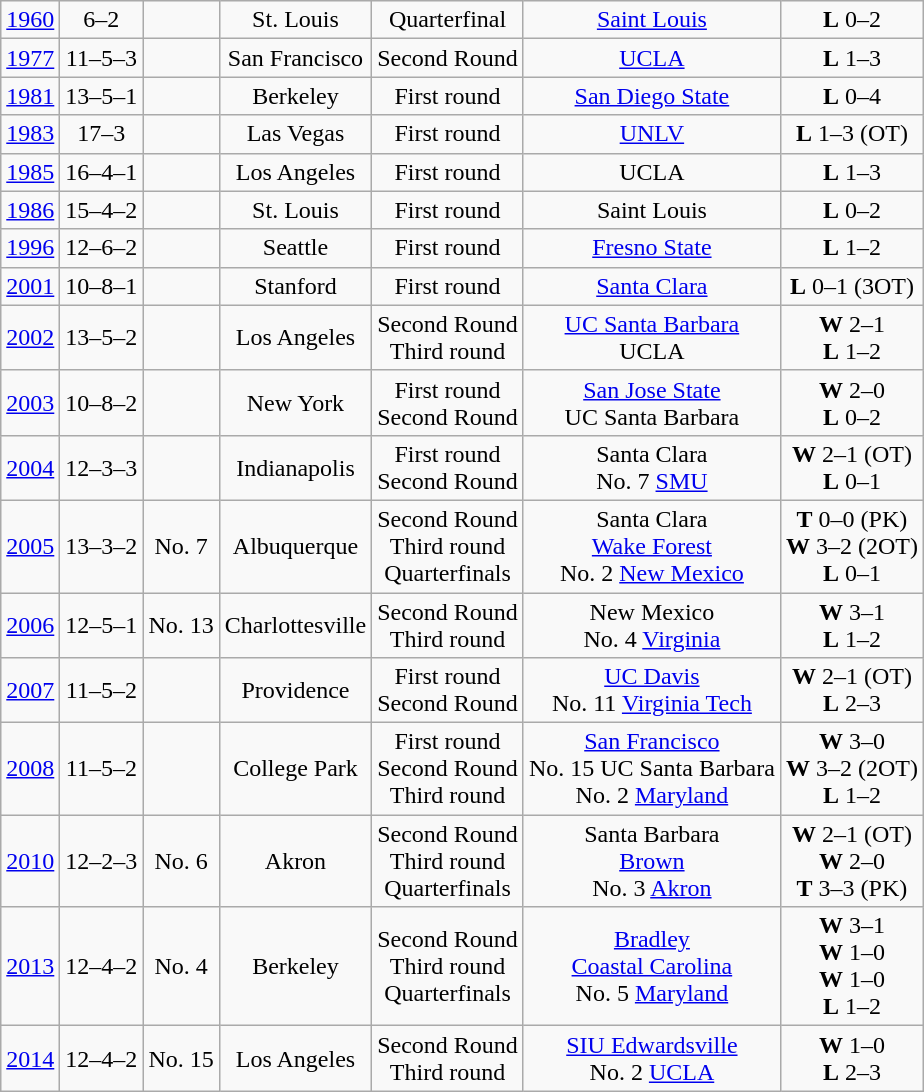<table class="wikitable">
<tr align="center">
<td><a href='#'>1960</a></td>
<td>6–2</td>
<td></td>
<td>St. Louis</td>
<td>Quarterfinal</td>
<td><a href='#'>Saint Louis</a></td>
<td><strong>L</strong> 0–2</td>
</tr>
<tr align="center">
<td><a href='#'>1977</a></td>
<td>11–5–3</td>
<td></td>
<td>San Francisco</td>
<td>Second Round</td>
<td><a href='#'>UCLA</a></td>
<td><strong>L</strong> 1–3</td>
</tr>
<tr align="center">
<td><a href='#'>1981</a></td>
<td>13–5–1</td>
<td></td>
<td>Berkeley</td>
<td>First round</td>
<td><a href='#'>San Diego State</a></td>
<td><strong>L</strong> 0–4</td>
</tr>
<tr align="center">
<td><a href='#'>1983</a></td>
<td>17–3</td>
<td></td>
<td>Las Vegas</td>
<td>First round</td>
<td><a href='#'>UNLV</a></td>
<td><strong>L</strong> 1–3 (OT)</td>
</tr>
<tr align="center">
<td><a href='#'>1985</a></td>
<td>16–4–1</td>
<td></td>
<td>Los Angeles</td>
<td>First round</td>
<td>UCLA</td>
<td><strong>L</strong> 1–3</td>
</tr>
<tr align="center">
<td><a href='#'>1986</a></td>
<td>15–4–2</td>
<td></td>
<td>St. Louis</td>
<td>First round</td>
<td>Saint Louis</td>
<td><strong>L</strong> 0–2</td>
</tr>
<tr align="center">
<td><a href='#'>1996</a></td>
<td>12–6–2</td>
<td></td>
<td>Seattle</td>
<td>First round</td>
<td><a href='#'>Fresno State</a></td>
<td><strong>L</strong> 1–2</td>
</tr>
<tr align="center">
<td><a href='#'>2001</a></td>
<td>10–8–1</td>
<td></td>
<td>Stanford</td>
<td>First round</td>
<td><a href='#'>Santa Clara</a></td>
<td><strong>L</strong> 0–1 (3OT)</td>
</tr>
<tr align="center">
<td><a href='#'>2002</a></td>
<td>13–5–2</td>
<td></td>
<td>Los Angeles</td>
<td>Second Round<br>Third round</td>
<td><a href='#'>UC Santa Barbara</a><br>UCLA</td>
<td><strong>W</strong> 2–1<br><strong>L</strong> 1–2</td>
</tr>
<tr align="center">
<td><a href='#'>2003</a></td>
<td>10–8–2</td>
<td></td>
<td>New York</td>
<td>First round<br>Second Round</td>
<td><a href='#'>San Jose State</a><br>UC Santa Barbara</td>
<td><strong>W</strong> 2–0<br><strong>L</strong> 0–2</td>
</tr>
<tr align="center">
<td><a href='#'>2004</a></td>
<td>12–3–3</td>
<td></td>
<td>Indianapolis</td>
<td>First round<br>Second Round</td>
<td>Santa Clara<br>No. 7 <a href='#'>SMU</a></td>
<td><strong>W</strong> 2–1 (OT)<br><strong>L</strong> 0–1</td>
</tr>
<tr align="center">
<td><a href='#'>2005</a></td>
<td>13–3–2</td>
<td>No. 7</td>
<td>Albuquerque</td>
<td>Second Round<br>Third round<br>Quarterfinals</td>
<td>Santa Clara<br><a href='#'>Wake Forest</a><br>No. 2 <a href='#'>New Mexico</a></td>
<td><strong>T</strong> 0–0 (PK)<br><strong>W</strong> 3–2 (2OT)<br><strong>L</strong> 0–1</td>
</tr>
<tr align="center">
<td><a href='#'>2006</a></td>
<td>12–5–1</td>
<td>No. 13</td>
<td>Charlottesville</td>
<td>Second Round<br>Third round</td>
<td>New Mexico<br>No. 4 <a href='#'>Virginia</a></td>
<td><strong>W</strong> 3–1<br><strong>L</strong> 1–2</td>
</tr>
<tr align="center">
<td><a href='#'>2007</a></td>
<td>11–5–2</td>
<td></td>
<td>Providence</td>
<td>First round<br>Second Round</td>
<td><a href='#'>UC Davis</a><br>No. 11 <a href='#'>Virginia Tech</a></td>
<td><strong>W</strong> 2–1 (OT)<br><strong>L</strong> 2–3</td>
</tr>
<tr align="center">
<td><a href='#'>2008</a></td>
<td>11–5–2</td>
<td></td>
<td>College Park</td>
<td>First round<br>Second Round<br>Third round</td>
<td><a href='#'>San Francisco</a><br>No. 15 UC Santa Barbara<br>No. 2 <a href='#'>Maryland</a></td>
<td><strong>W</strong> 3–0<br><strong>W</strong> 3–2 (2OT)<br><strong>L</strong> 1–2</td>
</tr>
<tr align="center">
<td><a href='#'>2010</a></td>
<td>12–2–3</td>
<td>No. 6</td>
<td>Akron</td>
<td>Second Round<br>Third round<br>Quarterfinals</td>
<td>Santa Barbara<br><a href='#'>Brown</a><br>No. 3 <a href='#'>Akron</a></td>
<td><strong>W</strong> 2–1 (OT)<br><strong>W</strong> 2–0<br><strong>T</strong> 3–3 (PK)</td>
</tr>
<tr align="center">
<td><a href='#'>2013</a></td>
<td>12–4–2</td>
<td>No. 4</td>
<td>Berkeley</td>
<td>Second Round<br>Third round<br>Quarterfinals</td>
<td><a href='#'>Bradley</a><br><a href='#'>Coastal Carolina</a><br>No. 5 <a href='#'>Maryland</a></td>
<td><strong>W</strong> 3–1<br><strong>W</strong> 1–0<br><strong>W</strong> 1–0<br><strong>L</strong> 1–2</td>
</tr>
<tr align="center">
<td><a href='#'>2014</a></td>
<td>12–4–2</td>
<td>No. 15</td>
<td>Los Angeles</td>
<td>Second Round<br>Third round</td>
<td><a href='#'>SIU Edwardsville</a><br>No. 2 <a href='#'>UCLA</a></td>
<td><strong>W</strong> 1–0<br><strong>L</strong> 2–3</td>
</tr>
</table>
